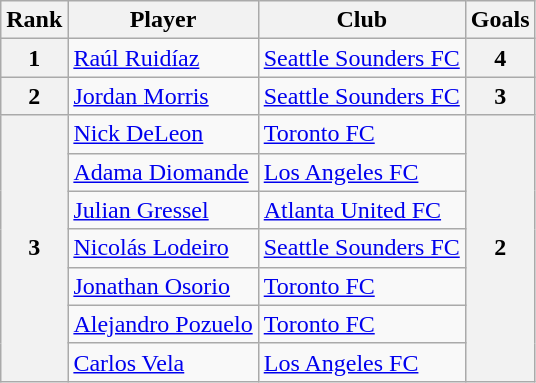<table class="wikitable" style="text-align:left">
<tr>
<th>Rank</th>
<th>Player</th>
<th>Club</th>
<th>Goals</th>
</tr>
<tr>
<th align="center">1</th>
<td align="left"> <a href='#'>Raúl Ruidíaz</a></td>
<td align="left"><a href='#'>Seattle Sounders FC</a></td>
<th align="center">4</th>
</tr>
<tr>
<th align="center">2</th>
<td align="left"> <a href='#'>Jordan Morris</a></td>
<td align="left"><a href='#'>Seattle Sounders FC</a></td>
<th align="center">3</th>
</tr>
<tr>
<th rowspan="7" align="center">3</th>
<td align="left"> <a href='#'>Nick DeLeon</a></td>
<td align="left"><a href='#'>Toronto FC</a></td>
<th rowspan="7" align="center">2</th>
</tr>
<tr>
<td align="left"> <a href='#'>Adama Diomande</a></td>
<td align="left"><a href='#'>Los Angeles FC</a></td>
</tr>
<tr>
<td align="left"> <a href='#'>Julian Gressel</a></td>
<td align="left"><a href='#'>Atlanta United FC</a></td>
</tr>
<tr>
<td align="left"> <a href='#'>Nicolás Lodeiro</a></td>
<td align="left"><a href='#'>Seattle Sounders FC</a></td>
</tr>
<tr>
<td align="left"> <a href='#'>Jonathan Osorio</a></td>
<td align="left"><a href='#'>Toronto FC</a></td>
</tr>
<tr>
<td align="left"> <a href='#'>Alejandro Pozuelo</a></td>
<td align="left"><a href='#'>Toronto FC</a></td>
</tr>
<tr>
<td align="left"> <a href='#'>Carlos Vela</a></td>
<td align="left"><a href='#'>Los Angeles FC</a></td>
</tr>
</table>
